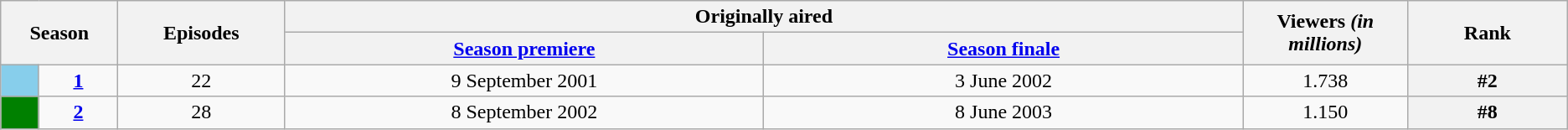<table class="wikitable">
<tr>
<th colspan="2" rowspan="2" width=3%>Season</th>
<th rowspan="2" width=5%>Episodes</th>
<th colspan="2">Originally aired</th>
<th rowspan="2" width=5%>Viewers <em>(in millions)</em></th>
<th rowspan="2" width=5%>Rank</th>
</tr>
<tr>
<th width=15%><a href='#'>Season premiere</a></th>
<th width=15%><a href='#'>Season finale</a></th>
</tr>
<tr>
<td bgcolor="skyblue" height="10px"></td>
<td align="center"><strong><a href='#'>1</a></strong></td>
<td align="center">22</td>
<td align="center">9 September 2001</td>
<td align="center">3 June 2002</td>
<td align="center">1.738</td>
<th align="center">#2</th>
</tr>
<tr>
<td bgcolor="green" height="10px"></td>
<td align="center"><strong><a href='#'>2</a></strong></td>
<td align="center">28</td>
<td align="center">8 September 2002</td>
<td align="center">8 June 2003</td>
<td align="center">1.150</td>
<th align="center">#8</th>
</tr>
</table>
